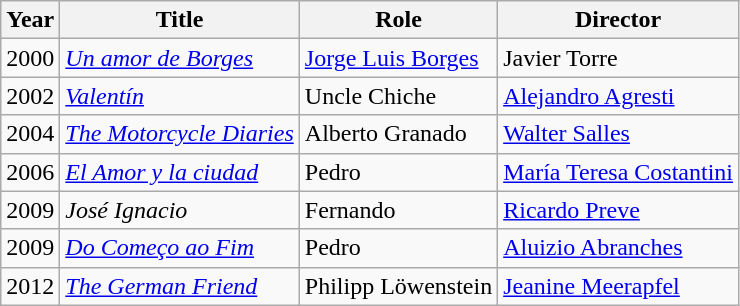<table class="wikitable sortable">
<tr>
<th>Year</th>
<th>Title</th>
<th>Role</th>
<th class="unsortable">Director</th>
</tr>
<tr>
<td>2000</td>
<td><em><a href='#'>Un amor de Borges</a></em></td>
<td><a href='#'>Jorge Luis Borges</a></td>
<td>Javier Torre</td>
</tr>
<tr>
<td>2002</td>
<td><em><a href='#'>Valentín</a></em></td>
<td>Uncle Chiche</td>
<td><a href='#'>Alejandro Agresti</a></td>
</tr>
<tr>
<td>2004</td>
<td><em><a href='#'>The Motorcycle Diaries</a></em></td>
<td>Alberto Granado</td>
<td><a href='#'>Walter Salles</a></td>
</tr>
<tr>
<td>2006</td>
<td><em><a href='#'>El Amor y la ciudad</a></em></td>
<td>Pedro</td>
<td><a href='#'>María Teresa Costantini</a></td>
</tr>
<tr>
<td>2009</td>
<td><em>José Ignacio</em></td>
<td>Fernando</td>
<td><a href='#'>Ricardo Preve</a></td>
</tr>
<tr>
<td>2009</td>
<td><em><a href='#'>Do Começo ao Fim</a></em></td>
<td>Pedro</td>
<td><a href='#'>Aluizio Abranches</a></td>
</tr>
<tr>
<td>2012</td>
<td><em><a href='#'>The German Friend</a></em></td>
<td>Philipp Löwenstein</td>
<td><a href='#'>Jeanine Meerapfel</a></td>
</tr>
</table>
